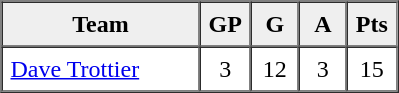<table border=1 cellpadding=5 cellspacing=0>
<tr>
<th bgcolor="#efefef" width="120">Team</th>
<th bgcolor="#efefef" width="20">GP</th>
<th bgcolor="#efefef" width="20">G</th>
<th bgcolor="#efefef" width="20">A</th>
<th bgcolor="#efefef" width="20">Pts</th>
</tr>
<tr align=center>
<td align=left> <a href='#'>Dave Trottier</a></td>
<td>3</td>
<td>12</td>
<td>3</td>
<td>15</td>
</tr>
</table>
